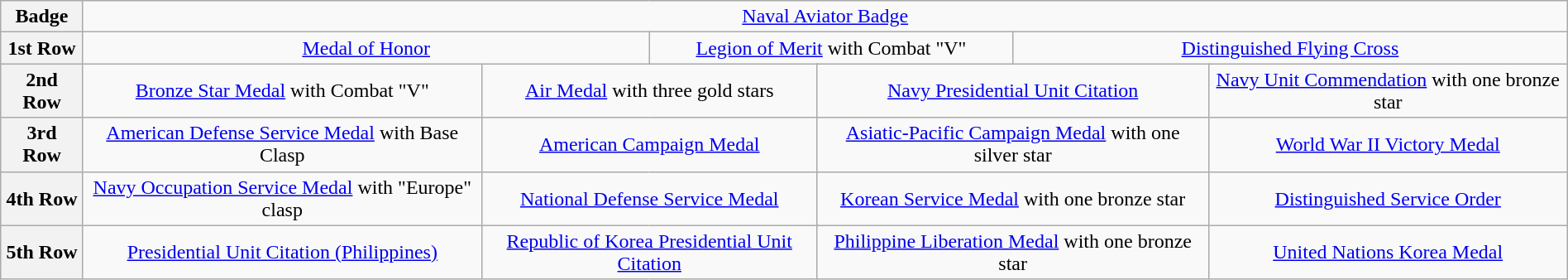<table class="wikitable" style="margin:1em auto; text-align:center;">
<tr>
<th>Badge</th>
<td colspan="12"><a href='#'>Naval Aviator Badge</a></td>
</tr>
<tr>
<th>1st Row</th>
<td colspan="4"><a href='#'>Medal of Honor</a></td>
<td colspan="4"><a href='#'>Legion of Merit</a> with Combat "V"</td>
<td colspan="4"><a href='#'>Distinguished Flying Cross</a></td>
</tr>
<tr>
<th>2nd Row</th>
<td colspan="3"><a href='#'>Bronze Star Medal</a> with Combat "V"</td>
<td colspan="3"><a href='#'>Air Medal</a> with three gold stars</td>
<td colspan="3"><a href='#'>Navy Presidential Unit Citation</a></td>
<td colspan="3"><a href='#'>Navy Unit Commendation</a> with one bronze star</td>
</tr>
<tr>
<th>3rd Row</th>
<td colspan="3"><a href='#'>American Defense Service Medal</a> with Base Clasp</td>
<td colspan="3"><a href='#'>American Campaign Medal</a></td>
<td colspan="3"><a href='#'>Asiatic-Pacific Campaign Medal</a> with one silver star</td>
<td colspan="3"><a href='#'>World War II Victory Medal</a></td>
</tr>
<tr>
<th>4th Row</th>
<td colspan="3"><a href='#'>Navy Occupation Service Medal</a> with "Europe" clasp</td>
<td colspan="3"><a href='#'>National Defense Service Medal</a></td>
<td colspan="3"><a href='#'>Korean Service Medal</a> with one bronze star</td>
<td colspan="3"><a href='#'>Distinguished Service Order</a></td>
</tr>
<tr>
<th>5th Row</th>
<td colspan="3"><a href='#'>Presidential Unit Citation (Philippines)</a></td>
<td colspan="3"><a href='#'>Republic of Korea Presidential Unit Citation</a></td>
<td colspan="3"><a href='#'>Philippine Liberation Medal</a> with one bronze star</td>
<td colspan="3"><a href='#'>United Nations Korea Medal</a></td>
</tr>
</table>
